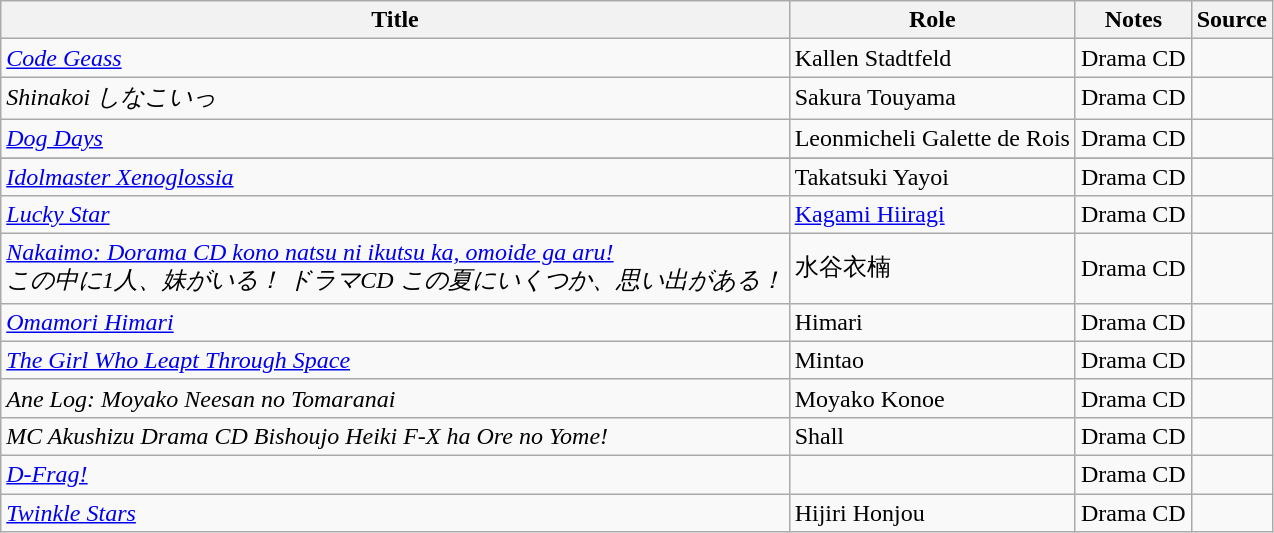<table class="wikitable sortable plainrowheaders">
<tr>
<th>Title</th>
<th>Role</th>
<th class="unsortable">Notes</th>
<th class="unsortable">Source</th>
</tr>
<tr>
<td><em><a href='#'>Code Geass</a></em></td>
<td>Kallen Stadtfeld</td>
<td>Drama CD</td>
<td></td>
</tr>
<tr>
<td><em>Shinakoi しなこいっ</em></td>
<td>Sakura Touyama</td>
<td>Drama CD</td>
<td></td>
</tr>
<tr>
<td><em><a href='#'>Dog Days</a></em></td>
<td>Leonmicheli Galette de Rois</td>
<td>Drama CD</td>
<td></td>
</tr>
<tr>
</tr>
<tr>
<td><em><a href='#'>Idolmaster Xenoglossia</a></em></td>
<td>Takatsuki Yayoi</td>
<td>Drama CD</td>
<td></td>
</tr>
<tr>
<td><em><a href='#'>Lucky Star</a></em></td>
<td><a href='#'>Kagami Hiiragi</a></td>
<td>Drama CD</td>
<td></td>
</tr>
<tr>
<td><em><a href='#'>Nakaimo: Dorama CD kono natsu ni ikutsu ka, omoide ga aru!</a><br>この中に1人、妹がいる！ ドラマCD この夏にいくつか、思い出がある！</em></td>
<td>水谷衣楠</td>
<td>Drama CD</td>
<td></td>
</tr>
<tr>
<td><em><a href='#'>Omamori Himari</a></em></td>
<td>Himari</td>
<td>Drama CD</td>
<td></td>
</tr>
<tr>
<td><em><a href='#'>The Girl Who Leapt Through Space</a></em></td>
<td>Mintao</td>
<td>Drama CD</td>
<td></td>
</tr>
<tr>
<td><em>Ane Log: Moyako Neesan no Tomaranai <br></em></td>
<td>Moyako Konoe</td>
<td>Drama CD</td>
<td></td>
</tr>
<tr>
<td><em>MC Akushizu Drama CD Bishoujo Heiki F-X ha Ore no Yome!</em></td>
<td>Shall</td>
<td>Drama CD</td>
<td></td>
</tr>
<tr>
<td><em><a href='#'>D-Frag!</a></em></td>
<td></td>
<td>Drama CD</td>
<td></td>
</tr>
<tr>
<td><em><a href='#'>Twinkle Stars</a></em></td>
<td>Hijiri Honjou</td>
<td>Drama CD</td>
<td></td>
</tr>
</table>
